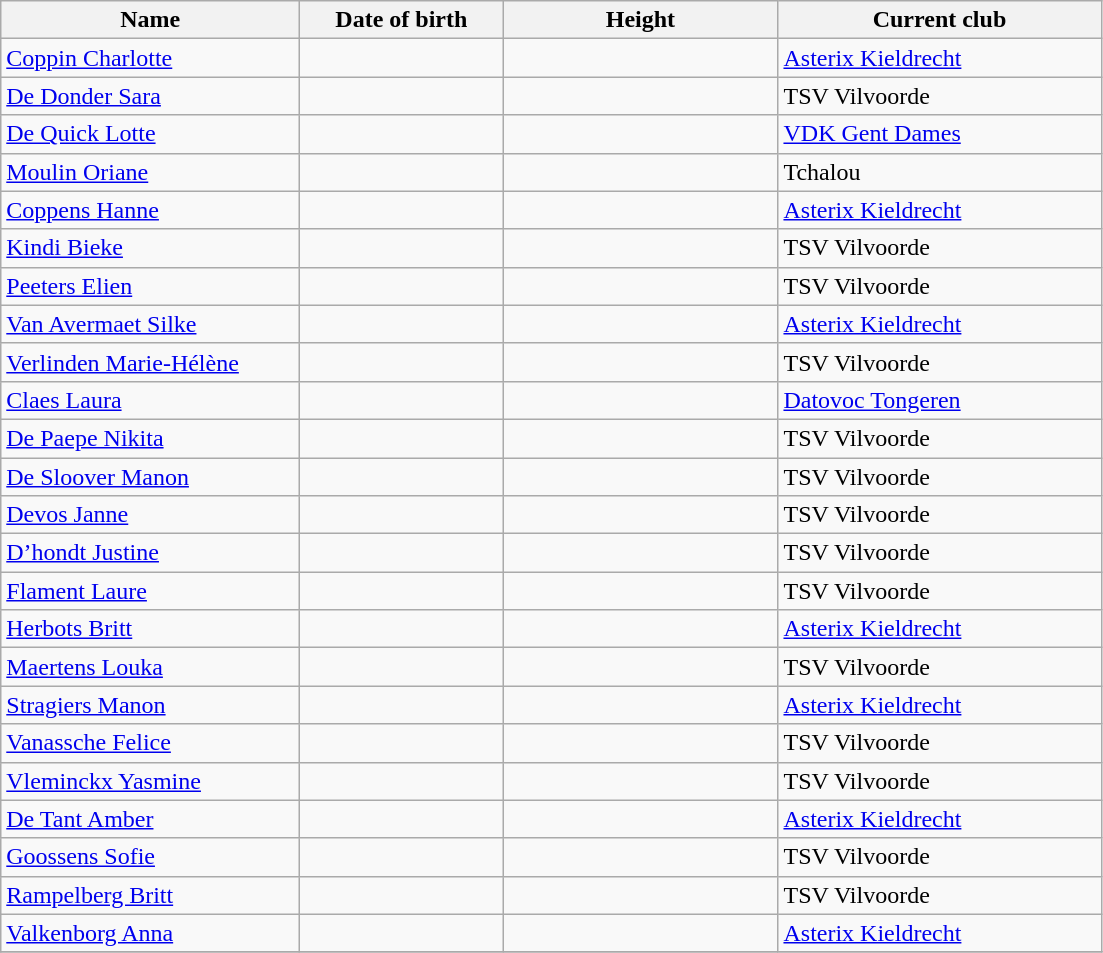<table class="wikitable sortable" style="text-align:center;">
<tr>
<th style="width:12em">Name</th>
<th style="width:8em">Date of birth</th>
<th style="width:11em">Height</th>
<th style="width:13em">Current club</th>
</tr>
<tr>
<td align=left><a href='#'>Coppin Charlotte</a></td>
<td align=right></td>
<td></td>
<td align=left> <a href='#'>Asterix Kieldrecht</a></td>
</tr>
<tr>
<td align=left><a href='#'>De Donder Sara</a></td>
<td align=right></td>
<td></td>
<td align=left> TSV Vilvoorde</td>
</tr>
<tr>
<td align=left><a href='#'>De Quick Lotte</a></td>
<td align=right></td>
<td></td>
<td align=left> <a href='#'>VDK Gent Dames</a></td>
</tr>
<tr>
<td align=left><a href='#'>Moulin Oriane</a></td>
<td align=right></td>
<td></td>
<td align=left> Tchalou</td>
</tr>
<tr>
<td align=left><a href='#'>Coppens Hanne</a></td>
<td align=right></td>
<td></td>
<td align=left> <a href='#'>Asterix Kieldrecht</a></td>
</tr>
<tr>
<td align=left><a href='#'>Kindi Bieke</a></td>
<td align=right></td>
<td></td>
<td align=left> TSV Vilvoorde</td>
</tr>
<tr>
<td align=left><a href='#'>Peeters Elien</a></td>
<td align=right></td>
<td></td>
<td align=left> TSV Vilvoorde</td>
</tr>
<tr>
<td align=left><a href='#'>Van Avermaet Silke</a></td>
<td align=right></td>
<td></td>
<td align=left> <a href='#'>Asterix Kieldrecht</a></td>
</tr>
<tr>
<td align=left><a href='#'>Verlinden Marie-Hélène</a></td>
<td align=right></td>
<td></td>
<td align=left> TSV Vilvoorde</td>
</tr>
<tr>
<td align=left><a href='#'>Claes Laura</a></td>
<td align=right></td>
<td></td>
<td align=left> <a href='#'>Datovoc Tongeren</a></td>
</tr>
<tr>
<td align=left><a href='#'>De Paepe Nikita</a></td>
<td align=right></td>
<td></td>
<td align=left> TSV Vilvoorde</td>
</tr>
<tr>
<td align=left><a href='#'>De Sloover Manon</a></td>
<td align=right></td>
<td></td>
<td align=left> TSV Vilvoorde</td>
</tr>
<tr>
<td align=left><a href='#'>Devos Janne</a></td>
<td align=right></td>
<td></td>
<td align=left> TSV Vilvoorde</td>
</tr>
<tr>
<td align=left><a href='#'>D’hondt Justine</a></td>
<td align=right></td>
<td></td>
<td align=left> TSV Vilvoorde</td>
</tr>
<tr>
<td align=left><a href='#'>Flament Laure</a></td>
<td align=right></td>
<td></td>
<td align=left> TSV Vilvoorde</td>
</tr>
<tr>
<td align=left><a href='#'>Herbots Britt</a></td>
<td align=right></td>
<td></td>
<td align=left> <a href='#'>Asterix Kieldrecht</a></td>
</tr>
<tr>
<td align=left><a href='#'>Maertens Louka</a></td>
<td align=right></td>
<td></td>
<td align=left> TSV Vilvoorde</td>
</tr>
<tr>
<td align=left><a href='#'>Stragiers Manon</a></td>
<td align=right></td>
<td></td>
<td align=left> <a href='#'>Asterix Kieldrecht</a></td>
</tr>
<tr>
<td align=left><a href='#'>Vanassche Felice</a></td>
<td align=right></td>
<td></td>
<td align=left> TSV Vilvoorde</td>
</tr>
<tr>
<td align=left><a href='#'>Vleminckx Yasmine</a></td>
<td align=right></td>
<td></td>
<td align=left> TSV Vilvoorde</td>
</tr>
<tr>
<td align=left><a href='#'>De Tant Amber</a></td>
<td align=right></td>
<td></td>
<td align=left> <a href='#'>Asterix Kieldrecht</a></td>
</tr>
<tr>
<td align=left><a href='#'>Goossens Sofie</a></td>
<td align=right></td>
<td></td>
<td align=left> TSV Vilvoorde</td>
</tr>
<tr>
<td align=left><a href='#'>Rampelberg Britt</a></td>
<td align=right></td>
<td></td>
<td align=left> TSV Vilvoorde</td>
</tr>
<tr>
<td align=left><a href='#'>Valkenborg Anna</a></td>
<td align=right></td>
<td></td>
<td align=left> <a href='#'>Asterix Kieldrecht</a></td>
</tr>
<tr>
</tr>
</table>
